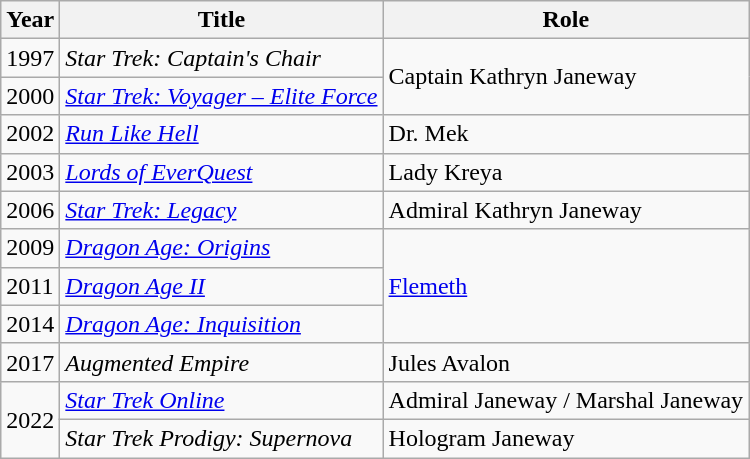<table class="wikitable sortable">
<tr>
<th>Year</th>
<th>Title</th>
<th>Role</th>
</tr>
<tr>
<td>1997</td>
<td><em>Star Trek: Captain's Chair</em></td>
<td rowspan=2>Captain Kathryn Janeway</td>
</tr>
<tr>
<td>2000</td>
<td><em><a href='#'>Star Trek: Voyager – Elite Force</a></em></td>
</tr>
<tr>
<td>2002</td>
<td><em><a href='#'>Run Like Hell</a></em></td>
<td>Dr. Mek</td>
</tr>
<tr>
<td>2003</td>
<td><em><a href='#'>Lords of EverQuest</a></em></td>
<td>Lady Kreya</td>
</tr>
<tr>
<td>2006</td>
<td><em><a href='#'>Star Trek: Legacy</a></em></td>
<td>Admiral Kathryn Janeway</td>
</tr>
<tr>
<td>2009</td>
<td><em><a href='#'>Dragon Age: Origins</a></em></td>
<td rowspan=3><a href='#'>Flemeth</a></td>
</tr>
<tr>
<td>2011</td>
<td><em><a href='#'>Dragon Age II</a></em></td>
</tr>
<tr>
<td>2014</td>
<td><em><a href='#'>Dragon Age: Inquisition</a></em></td>
</tr>
<tr>
<td>2017</td>
<td><em>Augmented Empire</em></td>
<td>Jules Avalon</td>
</tr>
<tr>
<td rowspan="2">2022</td>
<td><em><a href='#'>Star Trek Online</a></em></td>
<td>Admiral Janeway / Marshal Janeway</td>
</tr>
<tr>
<td><em>Star Trek Prodigy: Supernova</em></td>
<td>Hologram Janeway</td>
</tr>
</table>
